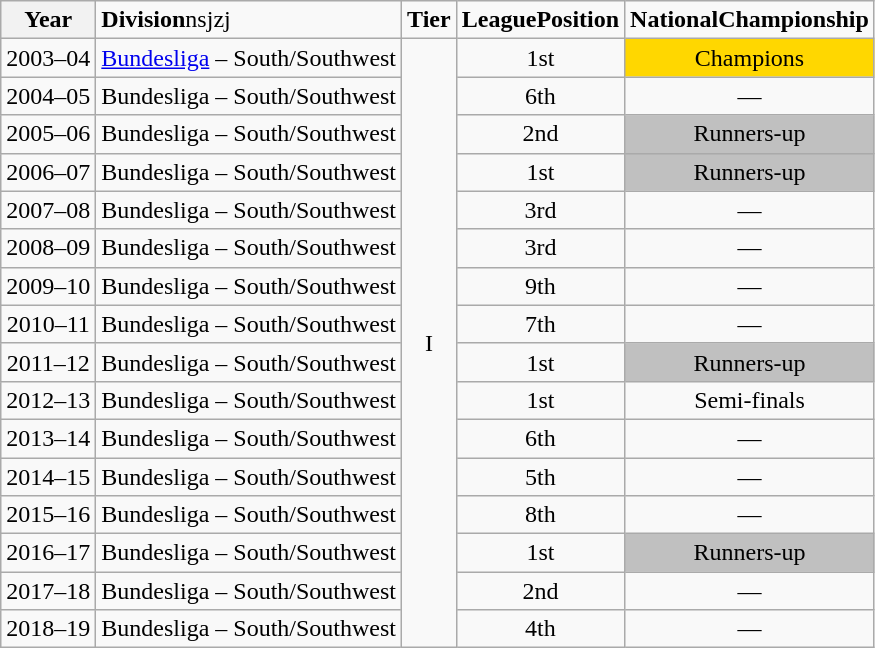<table class="wikitable">
<tr>
<th>Year</th>
<td><strong>Division</strong>nsjzj</td>
<td><strong>Tier</strong></td>
<td><strong>LeaguePosition</strong></td>
<td><strong>NationalChampionship</strong></td>
</tr>
<tr align="center">
<td>2003–04</td>
<td align="left"><a href='#'>Bundesliga</a> – South/Southwest</td>
<td rowspan=16>I</td>
<td>1st</td>
<td bgcolor="Gold">Champions</td>
</tr>
<tr align="center">
<td>2004–05</td>
<td align="left">Bundesliga – South/Southwest</td>
<td>6th</td>
<td>—</td>
</tr>
<tr align="center">
<td>2005–06</td>
<td align="left">Bundesliga – South/Southwest</td>
<td>2nd</td>
<td bgcolor="Silver">Runners-up</td>
</tr>
<tr align="center">
<td>2006–07</td>
<td align="left">Bundesliga – South/Southwest</td>
<td>1st</td>
<td bgcolor="Silver">Runners-up</td>
</tr>
<tr align="center">
<td>2007–08</td>
<td align="left">Bundesliga – South/Southwest</td>
<td>3rd</td>
<td>—</td>
</tr>
<tr align="center">
<td>2008–09</td>
<td align="left">Bundesliga – South/Southwest</td>
<td>3rd</td>
<td>—</td>
</tr>
<tr align="center">
<td>2009–10</td>
<td align="left">Bundesliga – South/Southwest</td>
<td>9th</td>
<td>—</td>
</tr>
<tr align="center">
<td>2010–11</td>
<td align="left">Bundesliga – South/Southwest</td>
<td>7th</td>
<td>—</td>
</tr>
<tr align="center">
<td>2011–12</td>
<td align="left">Bundesliga – South/Southwest</td>
<td>1st</td>
<td bgcolor="Silver">Runners-up</td>
</tr>
<tr align="center">
<td>2012–13</td>
<td align="left">Bundesliga – South/Southwest</td>
<td>1st</td>
<td>Semi-finals</td>
</tr>
<tr align="center">
<td>2013–14</td>
<td align="left">Bundesliga – South/Southwest</td>
<td>6th</td>
<td>—</td>
</tr>
<tr align="center">
<td>2014–15</td>
<td align="left">Bundesliga – South/Southwest</td>
<td>5th</td>
<td>—</td>
</tr>
<tr align="center">
<td>2015–16</td>
<td align="left">Bundesliga – South/Southwest</td>
<td>8th</td>
<td>—</td>
</tr>
<tr align="center">
<td>2016–17</td>
<td align="left">Bundesliga – South/Southwest</td>
<td>1st</td>
<td bgcolor="Silver">Runners-up</td>
</tr>
<tr align="center">
<td>2017–18</td>
<td align="left">Bundesliga – South/Southwest</td>
<td>2nd</td>
<td>—</td>
</tr>
<tr align="center">
<td>2018–19</td>
<td align="left">Bundesliga – South/Southwest</td>
<td>4th</td>
<td>—</td>
</tr>
</table>
